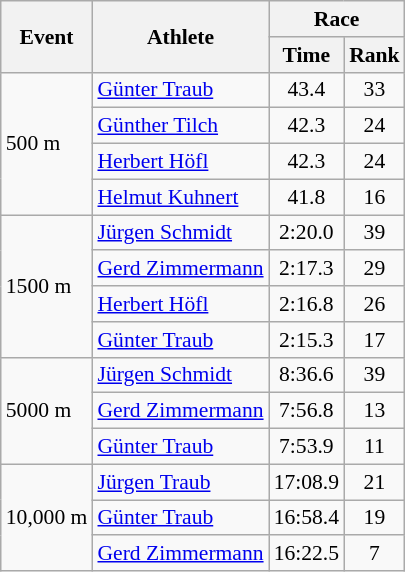<table class="wikitable" border="1" style="font-size:90%">
<tr>
<th rowspan=2>Event</th>
<th rowspan=2>Athlete</th>
<th colspan=2>Race</th>
</tr>
<tr>
<th>Time</th>
<th>Rank</th>
</tr>
<tr>
<td rowspan=4>500 m</td>
<td><a href='#'>Günter Traub</a></td>
<td align=center>43.4</td>
<td align=center>33</td>
</tr>
<tr>
<td><a href='#'>Günther Tilch</a></td>
<td align=center>42.3</td>
<td align=center>24</td>
</tr>
<tr>
<td><a href='#'>Herbert Höfl</a></td>
<td align=center>42.3</td>
<td align=center>24</td>
</tr>
<tr>
<td><a href='#'>Helmut Kuhnert</a></td>
<td align=center>41.8</td>
<td align=center>16</td>
</tr>
<tr>
<td rowspan=4>1500 m</td>
<td><a href='#'>Jürgen Schmidt</a></td>
<td align=center>2:20.0</td>
<td align=center>39</td>
</tr>
<tr>
<td><a href='#'>Gerd Zimmermann</a></td>
<td align=center>2:17.3</td>
<td align=center>29</td>
</tr>
<tr>
<td><a href='#'>Herbert Höfl</a></td>
<td align=center>2:16.8</td>
<td align=center>26</td>
</tr>
<tr>
<td><a href='#'>Günter Traub</a></td>
<td align=center>2:15.3</td>
<td align=center>17</td>
</tr>
<tr>
<td rowspan=3>5000 m</td>
<td><a href='#'>Jürgen Schmidt</a></td>
<td align=center>8:36.6</td>
<td align=center>39</td>
</tr>
<tr>
<td><a href='#'>Gerd Zimmermann</a></td>
<td align=center>7:56.8</td>
<td align=center>13</td>
</tr>
<tr>
<td><a href='#'>Günter Traub</a></td>
<td align=center>7:53.9</td>
<td align=center>11</td>
</tr>
<tr>
<td rowspan=3>10,000 m</td>
<td><a href='#'>Jürgen Traub</a></td>
<td align=center>17:08.9</td>
<td align=center>21</td>
</tr>
<tr>
<td><a href='#'>Günter Traub</a></td>
<td align=center>16:58.4</td>
<td align=center>19</td>
</tr>
<tr>
<td><a href='#'>Gerd Zimmermann</a></td>
<td align=center>16:22.5</td>
<td align=center>7</td>
</tr>
</table>
